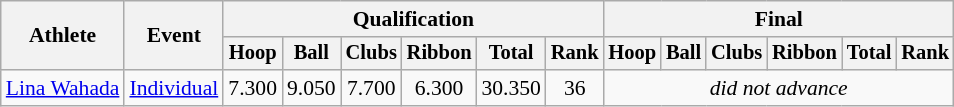<table class=wikitable style="font-size:90%">
<tr>
<th rowspan=2>Athlete</th>
<th rowspan=2>Event</th>
<th colspan=6>Qualification</th>
<th colspan=6>Final</th>
</tr>
<tr style="font-size:95%">
<th>Hoop</th>
<th>Ball</th>
<th>Clubs</th>
<th>Ribbon</th>
<th>Total</th>
<th>Rank</th>
<th>Hoop</th>
<th>Ball</th>
<th>Clubs</th>
<th>Ribbon</th>
<th>Total</th>
<th>Rank</th>
</tr>
<tr align=center>
<td align=left><a href='#'>Lina Wahada</a></td>
<td align=left><a href='#'>Individual</a></td>
<td>7.300</td>
<td>9.050</td>
<td>7.700</td>
<td>6.300</td>
<td>30.350</td>
<td>36</td>
<td colspan=6><em>did not advance</em></td>
</tr>
</table>
